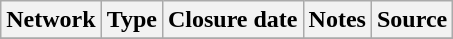<table class="wikitable sortable">
<tr>
<th>Network</th>
<th>Type</th>
<th>Closure date</th>
<th>Notes</th>
<th>Source</th>
</tr>
<tr>
</tr>
</table>
